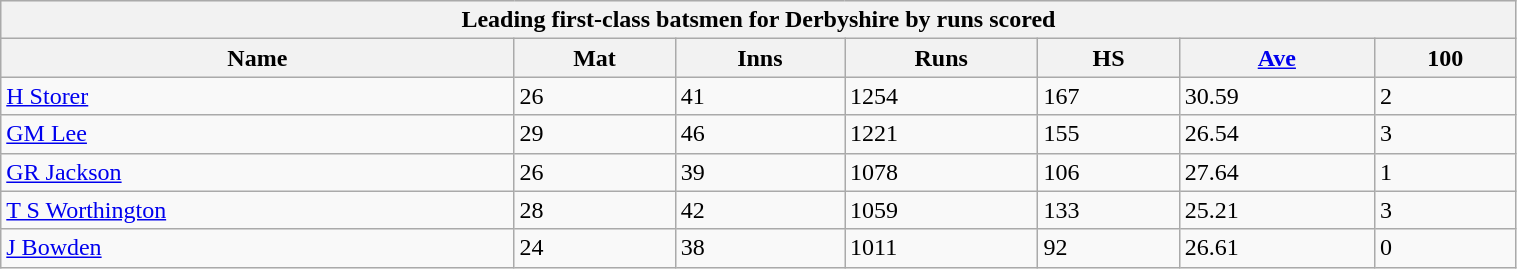<table class="wikitable" style="width:80%;">
<tr style="background:#efefef;">
<th colspan=7>Leading first-class batsmen for Derbyshire by runs scored</th>
</tr>
<tr style="background:#efefef;">
<th>Name</th>
<th>Mat</th>
<th>Inns</th>
<th>Runs</th>
<th>HS</th>
<th><a href='#'>Ave</a></th>
<th>100</th>
</tr>
<tr>
<td><a href='#'>H Storer</a></td>
<td>26</td>
<td>41</td>
<td>1254</td>
<td>167</td>
<td>30.59</td>
<td>2</td>
</tr>
<tr>
<td><a href='#'>GM Lee</a></td>
<td>29</td>
<td>46</td>
<td>1221</td>
<td>155</td>
<td>26.54</td>
<td>3</td>
</tr>
<tr>
<td><a href='#'>GR Jackson</a></td>
<td>26</td>
<td>39</td>
<td>1078</td>
<td>106</td>
<td>27.64</td>
<td>1</td>
</tr>
<tr>
<td><a href='#'>T S Worthington</a></td>
<td>28</td>
<td>42</td>
<td>1059</td>
<td>133</td>
<td>25.21</td>
<td>3</td>
</tr>
<tr>
<td><a href='#'>J Bowden</a></td>
<td>24</td>
<td>38</td>
<td>1011</td>
<td>92</td>
<td>26.61</td>
<td>0</td>
</tr>
</table>
